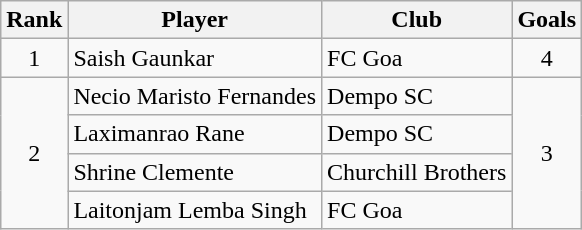<table class="wikitable">
<tr>
<th>Rank</th>
<th>Player</th>
<th>Club</th>
<th>Goals</th>
</tr>
<tr>
<td align="center">1</td>
<td>Saish Gaunkar</td>
<td>FC Goa</td>
<td align="center">4</td>
</tr>
<tr>
<td rowspan="4" align="center">2</td>
<td>Necio Maristo Fernandes</td>
<td>Dempo SC</td>
<td rowspan="4" align="center">3</td>
</tr>
<tr>
<td>Laximanrao Rane</td>
<td>Dempo SC</td>
</tr>
<tr>
<td>Shrine Clemente</td>
<td>Churchill Brothers</td>
</tr>
<tr>
<td>Laitonjam Lemba Singh</td>
<td>FC Goa</td>
</tr>
</table>
